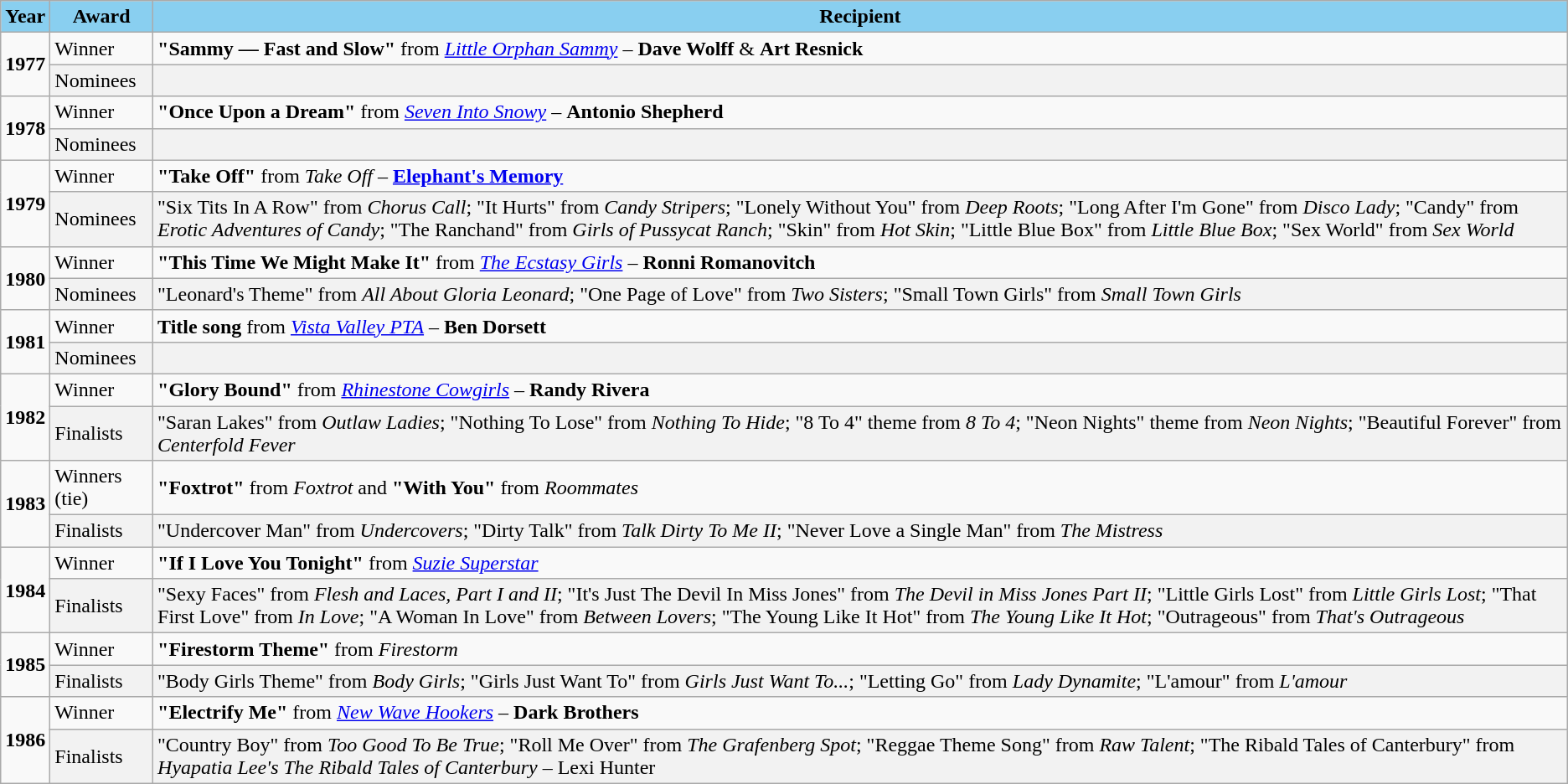<table class="wikitable">
<tr>
<th style="background:#89CFF0">Year</th>
<th style="background:#89CFF0">Award</th>
<th style="background:#89CFF0">Recipient</th>
</tr>
<tr>
<td rowspan=2><strong>1977</strong></td>
<td>Winner</td>
<td><strong>"Sammy — Fast and Slow"</strong> from <em><a href='#'>Little Orphan Sammy</a></em> – <strong>Dave Wolff</strong> & <strong>Art Resnick</strong></td>
</tr>
<tr>
<td style="background:#F2F2F2">Nominees</td>
<td style="background:#F2F2F2"></td>
</tr>
<tr>
<td rowspan=2><strong>1978</strong></td>
<td>Winner</td>
<td><strong>"Once Upon a Dream"</strong> from <em><a href='#'>Seven Into Snowy</a></em> – <strong>Antonio Shepherd</strong></td>
</tr>
<tr>
<td style="background:#F2F2F2">Nominees</td>
<td style="background:#F2F2F2"></td>
</tr>
<tr>
<td rowspan=2><strong>1979</strong></td>
<td>Winner</td>
<td><strong>"Take Off"</strong> from <em>Take Off</em> – <strong><a href='#'>Elephant's Memory</a></strong></td>
</tr>
<tr>
<td style="background:#F2F2F2">Nominees</td>
<td style="background:#F2F2F2">"Six Tits In A Row" from <em>Chorus Call</em>; "It Hurts" from <em>Candy Stripers</em>; "Lonely Without You" from <em>Deep Roots</em>; "Long After I'm Gone" from <em>Disco Lady</em>; "Candy" from <em>Erotic Adventures of Candy</em>; "The Ranchand" from <em>Girls of Pussycat Ranch</em>; "Skin" from <em>Hot Skin</em>; "Little Blue Box" from <em>Little Blue Box</em>; "Sex World" from <em>Sex World</em></td>
</tr>
<tr>
<td rowspan=2><strong>1980</strong></td>
<td>Winner</td>
<td><strong>"This Time We Might Make It"</strong> from <em><a href='#'>The Ecstasy Girls</a></em> – <strong>Ronni Romanovitch</strong></td>
</tr>
<tr>
<td style="background:#F2F2F2">Nominees</td>
<td style="background:#F2F2F2">"Leonard's Theme" from <em>All About Gloria Leonard</em>; "One Page of Love" from <em>Two Sisters</em>; "Small Town Girls" from <em>Small Town Girls</em></td>
</tr>
<tr>
<td rowspan=2><strong>1981</strong></td>
<td>Winner</td>
<td><strong>Title song</strong> from <em><a href='#'>Vista Valley PTA</a></em> – <strong>Ben Dorsett</strong></td>
</tr>
<tr>
<td style="background:#F2F2F2">Nominees</td>
<td style="background:#F2F2F2"></td>
</tr>
<tr>
<td rowspan=2><strong>1982</strong></td>
<td>Winner</td>
<td><strong>"Glory Bound"</strong> from <em><a href='#'>Rhinestone Cowgirls</a></em> – <strong>Randy Rivera</strong></td>
</tr>
<tr>
<td style="background:#F2F2F2">Finalists</td>
<td style="background:#F2F2F2">"Saran Lakes" from <em>Outlaw Ladies</em>; "Nothing To Lose" from <em>Nothing To Hide</em>; "8 To 4" theme from <em>8 To 4</em>; "Neon Nights" theme from <em>Neon Nights</em>; "Beautiful Forever" from <em>Centerfold Fever</em></td>
</tr>
<tr>
<td rowspan=2><strong>1983</strong></td>
<td>Winners (tie)</td>
<td><strong>"Foxtrot"</strong> from <em>Foxtrot</em> and <strong>"With You"</strong> from <em>Roommates</em></td>
</tr>
<tr>
<td style="background:#F2F2F2">Finalists</td>
<td style="background:#F2F2F2">"Undercover Man" from <em>Undercovers</em>; "Dirty Talk" from <em>Talk Dirty To Me II</em>; "Never Love a Single Man" from <em>The Mistress</em></td>
</tr>
<tr>
<td rowspan=2><strong>1984</strong></td>
<td>Winner</td>
<td><strong>"If I Love You Tonight"</strong> from <em><a href='#'>Suzie Superstar</a></em></td>
</tr>
<tr>
<td style="background:#F2F2F2">Finalists</td>
<td style="background:#F2F2F2">"Sexy Faces" from <em>Flesh and Laces, Part I and II</em>; "It's Just The Devil In Miss Jones" from <em>The Devil in Miss Jones Part II</em>; "Little Girls Lost" from <em>Little Girls Lost</em>; "That First Love" from <em>In Love</em>; "A Woman In Love" from <em>Between Lovers</em>; "The Young Like It Hot" from <em>The Young Like It Hot</em>; "Outrageous" from <em>That's Outrageous</em></td>
</tr>
<tr>
<td rowspan=2><strong>1985</strong></td>
<td>Winner</td>
<td><strong>"Firestorm Theme"</strong> from <em>Firestorm</em></td>
</tr>
<tr>
<td style="background:#F2F2F2">Finalists</td>
<td style="background:#F2F2F2">"Body Girls Theme" from <em>Body Girls</em>; "Girls Just Want To" from <em>Girls Just Want To...</em>; "Letting Go" from <em>Lady Dynamite</em>; "L'amour" from <em>L'amour</em></td>
</tr>
<tr>
<td rowspan=2><strong>1986</strong></td>
<td>Winner</td>
<td><strong>"Electrify Me"</strong> from <em><a href='#'>New Wave Hookers</a></em> – <strong>Dark Brothers</strong></td>
</tr>
<tr>
<td style="background:#F2F2F2">Finalists</td>
<td style="background:#F2F2F2">"Country Boy" from <em>Too Good To Be True</em>; "Roll Me Over" from <em>The Grafenberg Spot</em>; "Reggae Theme Song" from <em>Raw Talent</em>; "The Ribald Tales of Canterbury" from <em>Hyapatia Lee's The Ribald Tales of Canterbury</em> – Lexi Hunter</td>
</tr>
</table>
